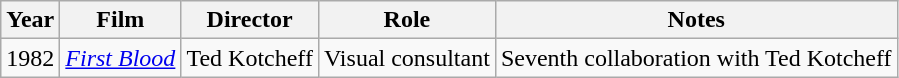<table class="wikitable">
<tr>
<th>Year</th>
<th>Film</th>
<th>Director</th>
<th>Role</th>
<th>Notes</th>
</tr>
<tr>
<td>1982</td>
<td><em><a href='#'>First Blood</a></em></td>
<td>Ted Kotcheff</td>
<td>Visual consultant</td>
<td>Seventh collaboration with Ted Kotcheff</td>
</tr>
</table>
